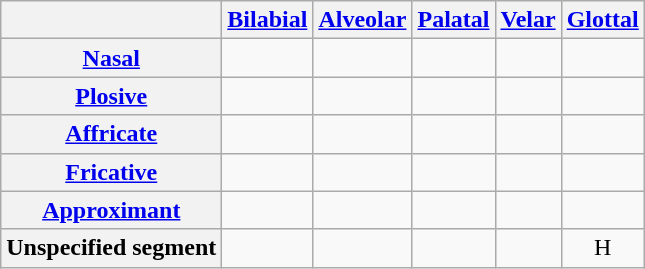<table class="wikitable" style="text-align:center">
<tr>
<th></th>
<th><a href='#'>Bilabial</a></th>
<th><a href='#'>Alveolar</a></th>
<th><a href='#'>Palatal</a></th>
<th><a href='#'>Velar</a></th>
<th><a href='#'>Glottal</a></th>
</tr>
<tr>
<th><a href='#'>Nasal</a></th>
<td></td>
<td></td>
<td></td>
<td></td>
<td></td>
</tr>
<tr>
<th><a href='#'>Plosive</a></th>
<td></td>
<td></td>
<td></td>
<td></td>
<td></td>
</tr>
<tr>
<th><a href='#'>Affricate</a></th>
<td></td>
<td></td>
<td></td>
<td></td>
<td></td>
</tr>
<tr>
<th><a href='#'>Fricative</a></th>
<td></td>
<td></td>
<td></td>
<td></td>
<td></td>
</tr>
<tr>
<th><a href='#'>Approximant</a></th>
<td></td>
<td></td>
<td></td>
<td></td>
<td></td>
</tr>
<tr>
<th>Unspecified segment</th>
<td></td>
<td></td>
<td></td>
<td></td>
<td>H</td>
</tr>
</table>
